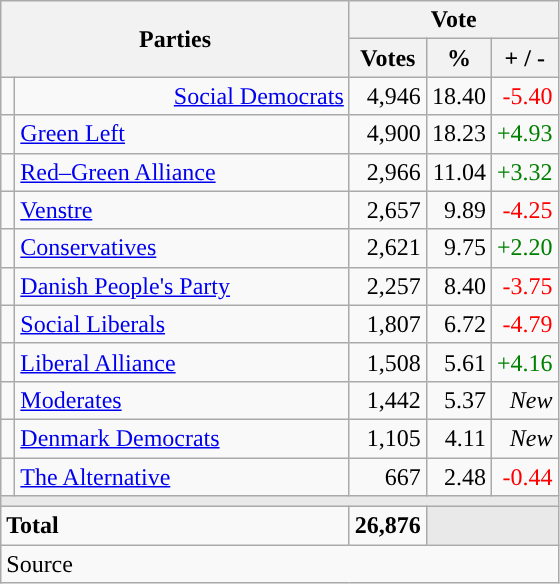<table class="wikitable" style="text-align:right;">
<tr>
<th style="text-align:centre;" rowspan="2" colspan="2" width="225">Parties</th>
<th colspan="3">Vote</th>
</tr>
<tr>
<th width="15">Votes</th>
<th width="15">%</th>
<th width="15">+ / -</th>
</tr>
<tr>
<td width=2 bgcolor=></td>
<td><a href='#'>Social Democrats</a></td>
<td>4,946</td>
<td>18.40</td>
<td style=color:red;>-5.40</td>
</tr>
<tr>
<td width=2 bgcolor=></td>
<td align=left><a href='#'>Green Left</a></td>
<td>4,900</td>
<td>18.23</td>
<td style=color:green;>+4.93</td>
</tr>
<tr>
<td width=2 bgcolor=></td>
<td align=left><a href='#'>Red–Green Alliance</a></td>
<td>2,966</td>
<td>11.04</td>
<td style=color:green;>+3.32</td>
</tr>
<tr>
<td width=2 bgcolor=></td>
<td align=left><a href='#'>Venstre</a></td>
<td>2,657</td>
<td>9.89</td>
<td style=color:red;>-4.25</td>
</tr>
<tr>
<td width=2 bgcolor=></td>
<td align=left><a href='#'>Conservatives</a></td>
<td>2,621</td>
<td>9.75</td>
<td style=color:green;>+2.20</td>
</tr>
<tr>
<td width=2 bgcolor=></td>
<td align=left><a href='#'>Danish People's Party</a></td>
<td>2,257</td>
<td>8.40</td>
<td style=color:red;>-3.75</td>
</tr>
<tr>
<td width=2 bgcolor=></td>
<td align=left><a href='#'>Social Liberals</a></td>
<td>1,807</td>
<td>6.72</td>
<td style=color:red;>-4.79</td>
</tr>
<tr>
<td width=2 bgcolor=></td>
<td align=left><a href='#'>Liberal Alliance</a></td>
<td>1,508</td>
<td>5.61</td>
<td style=color:green;>+4.16</td>
</tr>
<tr>
<td width=2 bgcolor=></td>
<td align=left><a href='#'>Moderates</a></td>
<td>1,442</td>
<td>5.37</td>
<td><em>New</em></td>
</tr>
<tr>
<td width=2 bgcolor=></td>
<td align=left><a href='#'>Denmark Democrats</a></td>
<td>1,105</td>
<td>4.11</td>
<td><em>New</em></td>
</tr>
<tr>
<td width=2 bgcolor=></td>
<td align=left><a href='#'>The Alternative</a></td>
<td>667</td>
<td>2.48</td>
<td style=color:red;>-0.44</td>
</tr>
<tr>
<td colspan="7" bgcolor="#E9E9E9"></td>
</tr>
<tr>
<td align="left" colspan="2"><strong>Total</strong></td>
<td><strong>26,876</strong></td>
<td bgcolor=#E9E9E9 colspan=2></td>
</tr>
<tr>
<td align="left" colspan="6">Source</td>
</tr>
</table>
